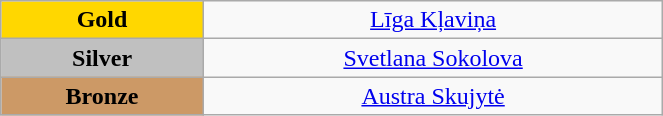<table class="wikitable" style="text-align:center; " width="35%">
<tr>
<td bgcolor="gold"><strong>Gold</strong></td>
<td><a href='#'>Līga Kļaviņa</a><br>  <small><em></em></small></td>
</tr>
<tr>
<td bgcolor="silver"><strong>Silver</strong></td>
<td><a href='#'>Svetlana Sokolova</a><br>  <small><em></em></small></td>
</tr>
<tr>
<td bgcolor="CC9966"><strong>Bronze</strong></td>
<td><a href='#'>Austra Skujytė</a><br>  <small><em></em></small></td>
</tr>
</table>
